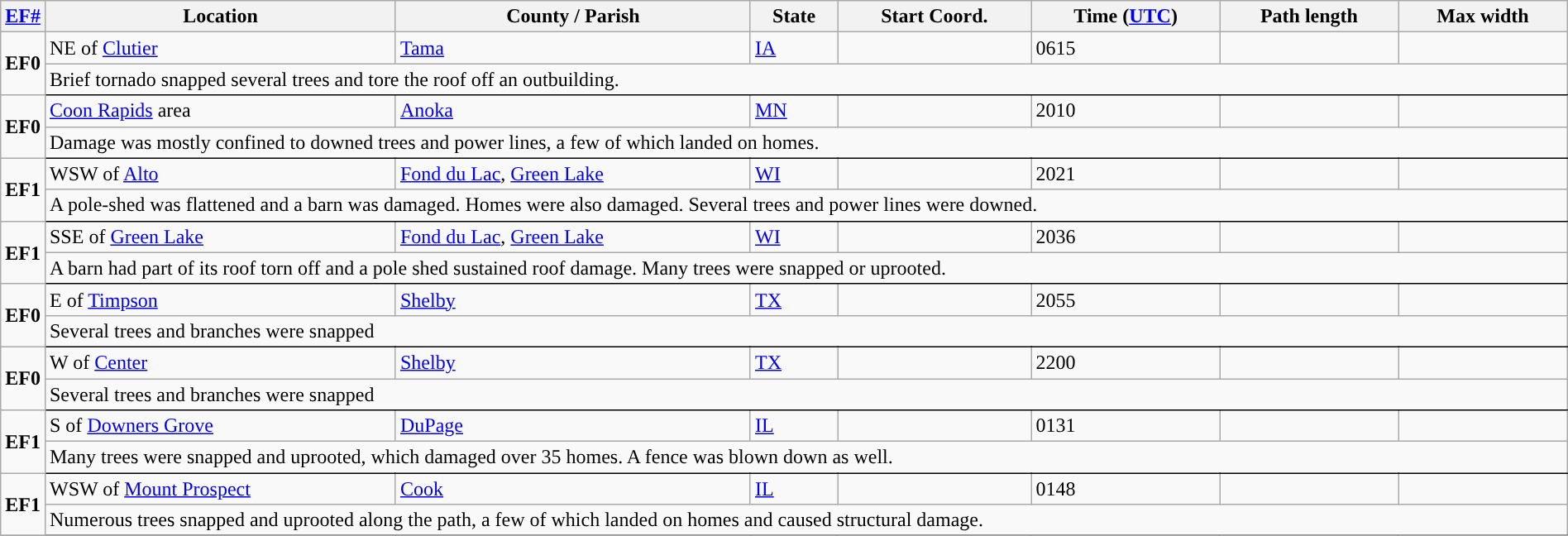<table class="wikitable sortable" style="width:100%;">
<tr>
<th scope="col" width="2%" align="center"><a href='#'>EF#</a></th>
<th scope="col" align="center" class="unsortable">Location</th>
<th scope="col" align="center" class="unsortable">County / Parish</th>
<th scope="col" align="center">State</th>
<th scope="col" align="center" data-sort-type="number">Start Coord.</th>
<th scope="col" align="center" data-sort-type="number">Time (<a href='#'>UTC</a>)</th>
<th scope="col" align="center" data-sort-type="number">Path length</th>
<th scope="col" align="center" data-sort-type="number">Max width</th>
</tr>
<tr>
<td rowspan="2" align="center"><strong>EF0</strong></td>
<td>NE of <a href='#'>Clutier</a></td>
<td><a href='#'>Tama</a></td>
<td><a href='#'>IA</a></td>
<td></td>
<td>0615</td>
<td></td>
<td></td>
</tr>
<tr class="expand-child">
<td colspan="8" style=" border-bottom: 1px solid black;">Brief tornado snapped several trees and tore the roof off an outbuilding.</td>
</tr>
<tr>
<td rowspan="2" align="center"><strong>EF0</strong></td>
<td><a href='#'>Coon Rapids</a> area</td>
<td><a href='#'>Anoka</a></td>
<td><a href='#'>MN</a></td>
<td></td>
<td>2010</td>
<td></td>
<td></td>
</tr>
<tr class="expand-child">
<td colspan="8" style=" border-bottom: 1px solid black;">Damage was mostly confined to downed trees and power lines, a few of which landed on homes.</td>
</tr>
<tr>
<td rowspan="2" align="center"><strong>EF1</strong></td>
<td>WSW of <a href='#'>Alto</a></td>
<td><a href='#'>Fond du Lac</a>, <a href='#'>Green Lake</a></td>
<td><a href='#'>WI</a></td>
<td></td>
<td>2021</td>
<td></td>
<td></td>
</tr>
<tr class="expand-child">
<td colspan="8" style=" border-bottom: 1px solid black;">A pole-shed was flattened and a barn was damaged. Homes were also damaged. Several trees and power lines were downed.</td>
</tr>
<tr>
<td rowspan="2" align="center"><strong>EF1</strong></td>
<td>SSE of <a href='#'>Green Lake</a></td>
<td><a href='#'>Fond du Lac</a>, <a href='#'>Green Lake</a></td>
<td><a href='#'>WI</a></td>
<td></td>
<td>2036</td>
<td></td>
<td></td>
</tr>
<tr class="expand-child">
<td colspan="8" style=" border-bottom: 1px solid black;">A barn had part of its roof torn off and a pole shed sustained roof damage. Many trees were snapped or uprooted.</td>
</tr>
<tr>
<td rowspan="2" align="center"><strong>EF0</strong></td>
<td>E of <a href='#'>Timpson</a></td>
<td><a href='#'>Shelby</a></td>
<td><a href='#'>TX</a></td>
<td></td>
<td>2055</td>
<td></td>
<td></td>
</tr>
<tr class="expand-child">
<td colspan="8" style=" border-bottom: 1px solid black;">Several trees and branches were snapped</td>
</tr>
<tr>
<td rowspan="2" align="center"><strong>EF0</strong></td>
<td>W of <a href='#'>Center</a></td>
<td><a href='#'>Shelby</a></td>
<td><a href='#'>TX</a></td>
<td></td>
<td>2200</td>
<td></td>
<td></td>
</tr>
<tr class="expand-child">
<td colspan="8" style=" border-bottom: 1px solid black;">Several trees and branches were snapped</td>
</tr>
<tr>
<td rowspan="2" align="center"><strong>EF1</strong></td>
<td>S of <a href='#'>Downers Grove</a></td>
<td><a href='#'>DuPage</a></td>
<td><a href='#'>IL</a></td>
<td></td>
<td>0131</td>
<td></td>
<td></td>
</tr>
<tr class="expand-child">
<td colspan="8" style=" border-bottom: 1px solid black;">Many trees were snapped and uprooted, which damaged over 35 homes. A fence was blown down as well.</td>
</tr>
<tr>
<td rowspan="2" align="center"><strong>EF1</strong></td>
<td>WSW of <a href='#'>Mount Prospect</a></td>
<td><a href='#'>Cook</a></td>
<td><a href='#'>IL</a></td>
<td></td>
<td>0148</td>
<td></td>
<td></td>
</tr>
<tr class="expand-child">
<td colspan="8" style=" border-bottom: 1px solid black;">Numerous trees snapped and uprooted along the path, a few of which landed on homes and caused structural damage.</td>
</tr>
<tr>
</tr>
</table>
